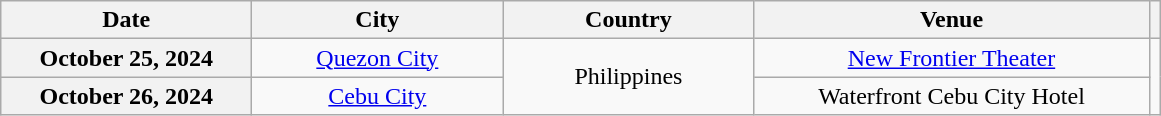<table class="wikitable plainrowheaders sortable" style="text-align:center">
<tr>
<th scope="col" style="width:10em">Date</th>
<th scope="col" style="width:10em">City</th>
<th scope="col" style="width:10em">Country</th>
<th scope="col" style="width:16em">Venue</th>
<th scope="col" class="unsortable"></th>
</tr>
<tr>
<th scope="row" style="text-align:center">October 25, 2024</th>
<td><a href='#'>Quezon City</a></td>
<td rowspan="2">Philippines</td>
<td><a href='#'>New Frontier Theater</a></td>
<td rowspan="2"></td>
</tr>
<tr>
<th scope="row" style="text-align:center">October 26, 2024</th>
<td><a href='#'>Cebu City</a></td>
<td>Waterfront Cebu City Hotel</td>
</tr>
</table>
